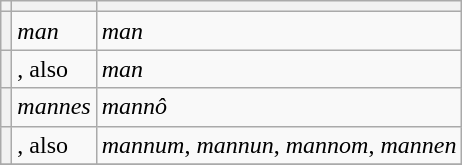<table class="wikitable">
<tr>
<th></th>
<th></th>
<th></th>
</tr>
<tr>
<th></th>
<td lang="goh"><em>man</em></td>
<td lang="goh"><em>man</em></td>
</tr>
<tr>
<th></th>
<td><em></em>, also <em></em></td>
<td lang="goh"><em>man</em></td>
</tr>
<tr>
<th></th>
<td lang="goh"><em>mannes</em></td>
<td lang="goh"><em>mannô</em></td>
</tr>
<tr>
<th></th>
<td><em></em>, also <em></em></td>
<td lang="goh"><em>mannum</em>, <em>mannun</em>, <em>mannom</em>, <em>mannen</em></td>
</tr>
<tr>
</tr>
</table>
